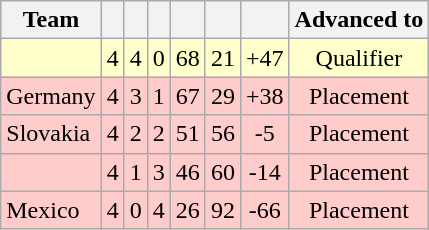<table class="wikitable" style="text-align:center;">
<tr>
<th>Team</th>
<th></th>
<th></th>
<th></th>
<th></th>
<th></th>
<th></th>
<th>Advanced to</th>
</tr>
<tr bgcolor=#ffc>
<td align=left></td>
<td>4</td>
<td>4</td>
<td>0</td>
<td>68</td>
<td>21</td>
<td>+47</td>
<td>Qualifier</td>
</tr>
<tr bgcolor=#fcc>
<td align=left> Germany</td>
<td>4</td>
<td>3</td>
<td>1</td>
<td>67</td>
<td>29</td>
<td>+38</td>
<td>Placement</td>
</tr>
<tr bgcolor=#fcc>
<td align=left> Slovakia</td>
<td>4</td>
<td>2</td>
<td>2</td>
<td>51</td>
<td>56</td>
<td>-5</td>
<td>Placement</td>
</tr>
<tr bgcolor=#fcc>
<td align=left></td>
<td>4</td>
<td>1</td>
<td>3</td>
<td>46</td>
<td>60</td>
<td>-14</td>
<td>Placement</td>
</tr>
<tr bgcolor=#fcc>
<td align=left> Mexico</td>
<td>4</td>
<td>0</td>
<td>4</td>
<td>26</td>
<td>92</td>
<td>-66</td>
<td>Placement</td>
</tr>
</table>
